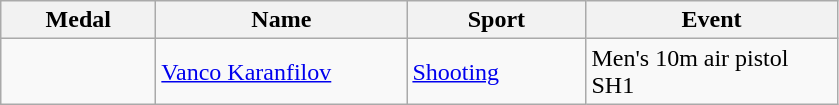<table class="wikitable">
<tr>
<th style="width:6em">Medal</th>
<th style="width:10em">Name</th>
<th style="width:7em">Sport</th>
<th style="width:10em">Event</th>
</tr>
<tr>
<td></td>
<td><a href='#'>Vanco Karanfilov</a></td>
<td><a href='#'>Shooting</a></td>
<td>Men's 10m air pistol SH1</td>
</tr>
</table>
